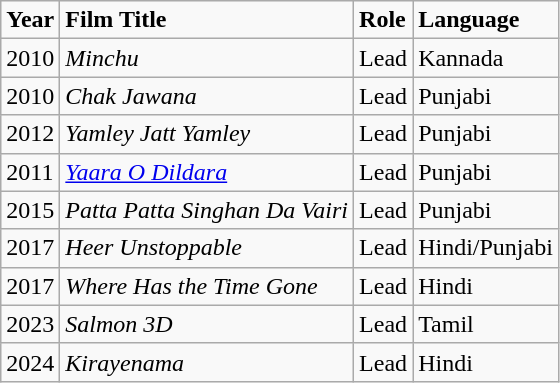<table class="wikitable">
<tr>
<td><strong>Year</strong></td>
<td><strong>Film Title</strong></td>
<td><strong>Role</strong></td>
<td><strong>Language</strong></td>
</tr>
<tr>
<td>2010</td>
<td><em>Minchu</em></td>
<td>Lead</td>
<td>Kannada</td>
</tr>
<tr>
<td>2010</td>
<td><em>Chak Jawana</em></td>
<td>Lead</td>
<td>Punjabi</td>
</tr>
<tr>
<td>2012</td>
<td><em>Yamley Jatt Yamley</em></td>
<td>Lead</td>
<td>Punjabi</td>
</tr>
<tr>
<td>2011</td>
<td><em><a href='#'>Yaara O Dildara</a></em></td>
<td>Lead</td>
<td>Punjabi</td>
</tr>
<tr>
<td>2015</td>
<td><em>Patta Patta Singhan Da Vairi</em></td>
<td>Lead</td>
<td>Punjabi</td>
</tr>
<tr>
<td>2017</td>
<td><em>Heer Unstoppable</em></td>
<td>Lead</td>
<td>Hindi/Punjabi</td>
</tr>
<tr>
<td>2017</td>
<td><em>Where Has the Time Gone</em></td>
<td>Lead</td>
<td>Hindi</td>
</tr>
<tr>
<td>2023</td>
<td><em>Salmon 3D</em></td>
<td>Lead</td>
<td>Tamil</td>
</tr>
<tr>
<td>2024</td>
<td><em>Kirayenama</em></td>
<td>Lead</td>
<td>Hindi</td>
</tr>
</table>
